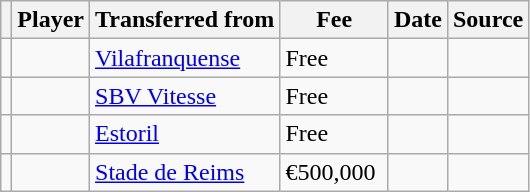<table class="wikitable plainrowheaders sortable">
<tr>
<th></th>
<th scope="col">Player</th>
<th>Transferred from</th>
<th style="width: 65px;">Fee</th>
<th scope="col">Date</th>
<th scope="col">Source</th>
</tr>
<tr>
<td align="center"></td>
<td></td>
<td> <a href='#'>Vilafranquense</a></td>
<td>Free</td>
<td></td>
<td></td>
</tr>
<tr>
<td align="center"></td>
<td></td>
<td> <a href='#'>SBV Vitesse</a></td>
<td>Free</td>
<td></td>
<td></td>
</tr>
<tr>
<td align="center"></td>
<td></td>
<td> <a href='#'>Estoril</a></td>
<td>Free</td>
<td></td>
<td></td>
</tr>
<tr>
<td align="center"></td>
<td></td>
<td> <a href='#'>Stade de Reims</a></td>
<td>€500,000</td>
<td></td>
<td></td>
</tr>
</table>
